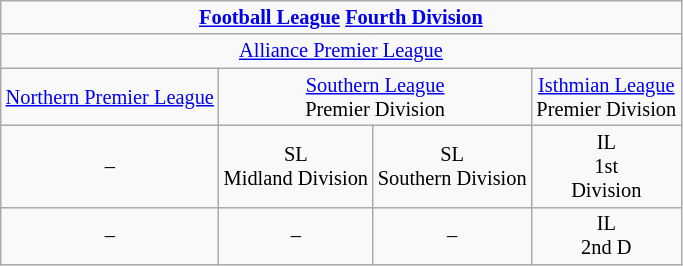<table class="wikitable" style="text-align: center; font-size: 85%;">
<tr>
<td colspan="4"><strong><a href='#'>Football League</a> <a href='#'>Fourth Division</a></strong></td>
</tr>
<tr>
<td colspan="4"><a href='#'>Alliance Premier League</a></td>
</tr>
<tr>
<td><a href='#'>Northern Premier League</a></td>
<td colspan="2"><a href='#'>Southern League</a><br>Premier Division</td>
<td><a href='#'>Isthmian League</a><br>Premier Division</td>
</tr>
<tr>
<td>–</td>
<td>SL<br>Midland Division</td>
<td>SL<br>Southern Division</td>
<td>IL<br>1st<br>Division</td>
</tr>
<tr>
<td>–</td>
<td>–</td>
<td>–</td>
<td>IL<br>2nd D</td>
</tr>
</table>
